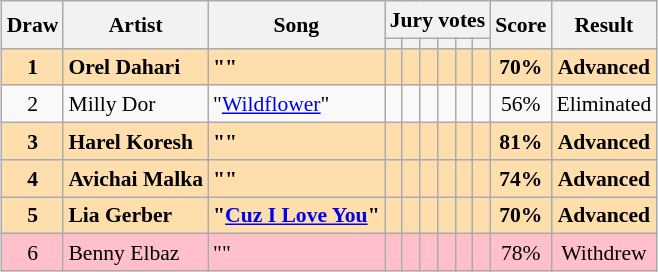<table class="sortable wikitable" style="margin: 1em auto 1em auto; text-align:center; font-size:90%; line-height:18px;">
<tr>
<th rowspan="2">Draw</th>
<th rowspan="2">Artist</th>
<th rowspan="2">Song</th>
<th colspan="6" class="unsortable">Jury votes</th>
<th rowspan="2">Score</th>
<th rowspan="2">Result</th>
</tr>
<tr>
<th class="unsortable"></th>
<th class="unsortable"></th>
<th class="unsortable"></th>
<th class="unsortable"></th>
<th class="unsortable"></th>
<th class="unsortable"></th>
</tr>
<tr style="font-weight:bold; background:navajowhite;">
<td>1</td>
<td align="left">Orel Dahari</td>
<td align="left">""</td>
<td></td>
<td></td>
<td></td>
<td></td>
<td></td>
<td></td>
<td>70%</td>
<td>Advanced</td>
</tr>
<tr>
<td>2</td>
<td align="left">Milly Dor</td>
<td align="left">"<a href='#'>Wildflower</a>"</td>
<td></td>
<td></td>
<td></td>
<td></td>
<td></td>
<td></td>
<td>56%</td>
<td>Eliminated</td>
</tr>
<tr style="font-weight:bold; background:navajowhite;">
<td>3</td>
<td align="left">Harel Koresh</td>
<td align="left">""</td>
<td></td>
<td></td>
<td></td>
<td></td>
<td></td>
<td></td>
<td>81%</td>
<td>Advanced</td>
</tr>
<tr style="font-weight:bold; background:navajowhite;">
<td>4</td>
<td align="left">Avichai Malka</td>
<td align="left">""</td>
<td></td>
<td></td>
<td></td>
<td></td>
<td></td>
<td></td>
<td>74%</td>
<td>Advanced</td>
</tr>
<tr style="font-weight:bold; background:navajowhite;">
<td>5</td>
<td align="left">Lia Gerber</td>
<td align="left">"<a href='#'>Cuz I Love You</a>"</td>
<td></td>
<td></td>
<td></td>
<td></td>
<td></td>
<td></td>
<td>70%</td>
<td>Advanced</td>
</tr>
<tr style="background:#FFC0CB;">
<td>6</td>
<td align="left">Benny Elbaz</td>
<td align="left">""</td>
<td></td>
<td></td>
<td></td>
<td></td>
<td></td>
<td></td>
<td>78%</td>
<td>Withdrew</td>
</tr>
</table>
